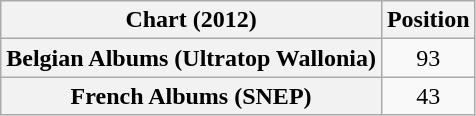<table class="wikitable sortable plainrowheaders" style="text-align:center">
<tr>
<th scope="col">Chart (2012)</th>
<th scope="col">Position</th>
</tr>
<tr>
<th scope="row">Belgian Albums (Ultratop Wallonia)</th>
<td>93</td>
</tr>
<tr>
<th scope="row">French Albums (SNEP)</th>
<td>43</td>
</tr>
</table>
